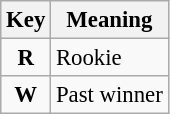<table class="wikitable" style="font-size: 95%;">
<tr>
<th>Key</th>
<th>Meaning</th>
</tr>
<tr>
<td align="center"><strong><span>R</span></strong></td>
<td>Rookie</td>
</tr>
<tr>
<td align="center"><strong><span>W</span></strong></td>
<td>Past winner</td>
</tr>
</table>
